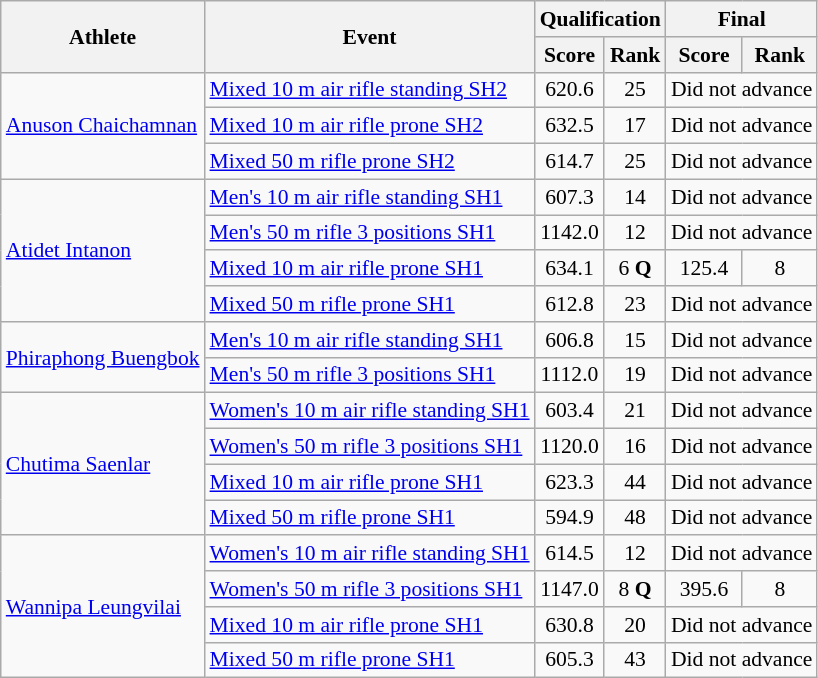<table class=wikitable style="font-size:90%">
<tr>
<th rowspan="2">Athlete</th>
<th rowspan="2">Event</th>
<th colspan="2">Qualification</th>
<th colspan="2">Final</th>
</tr>
<tr>
<th>Score</th>
<th>Rank</th>
<th>Score</th>
<th>Rank</th>
</tr>
<tr align=center>
<td align=left rowspan="3"><a href='#'>Anuson Chaichamnan</a></td>
<td align=left><a href='#'>Mixed 10 m air rifle standing SH2</a></td>
<td>620.6</td>
<td>25</td>
<td colspan=2>Did not advance</td>
</tr>
<tr align=center>
<td align=left><a href='#'>Mixed 10 m air rifle prone SH2</a></td>
<td>632.5</td>
<td>17</td>
<td colspan=2>Did not advance</td>
</tr>
<tr align=center>
<td align=left><a href='#'>Mixed 50 m rifle prone SH2</a></td>
<td>614.7</td>
<td>25</td>
<td colspan=2>Did not advance</td>
</tr>
<tr align=center>
<td align=left rowspan="4"><a href='#'>Atidet Intanon</a></td>
<td align=left><a href='#'>Men's 10 m air rifle standing SH1</a></td>
<td>607.3</td>
<td>14</td>
<td colspan=2>Did not advance</td>
</tr>
<tr align=center>
<td align=left><a href='#'>Men's 50 m rifle 3 positions SH1</a></td>
<td>1142.0</td>
<td>12</td>
<td colspan=2>Did not advance</td>
</tr>
<tr align=center>
<td align=left><a href='#'>Mixed 10 m air rifle prone SH1</a></td>
<td>634.1</td>
<td>6 <strong>Q</strong></td>
<td>125.4</td>
<td>8</td>
</tr>
<tr align=center>
<td align=left><a href='#'>Mixed 50 m rifle prone SH1</a></td>
<td>612.8</td>
<td>23</td>
<td colspan=2>Did not advance</td>
</tr>
<tr align=center>
<td align=left rowspan="2"><a href='#'>Phiraphong Buengbok</a></td>
<td align=left><a href='#'>Men's 10 m air rifle standing SH1</a></td>
<td>606.8</td>
<td>15</td>
<td colspan=2>Did not advance</td>
</tr>
<tr align=center>
<td align=left><a href='#'>Men's 50 m rifle 3 positions SH1</a></td>
<td>1112.0</td>
<td>19</td>
<td colspan=2>Did not advance</td>
</tr>
<tr align=center>
<td align=left rowspan="4"><a href='#'>Chutima Saenlar</a></td>
<td align=left><a href='#'>Women's 10 m air rifle standing SH1</a></td>
<td>603.4</td>
<td>21</td>
<td colspan=2>Did not advance</td>
</tr>
<tr align=center>
<td align=left><a href='#'>Women's 50 m rifle 3 positions SH1</a></td>
<td>1120.0</td>
<td>16</td>
<td colspan=2>Did not advance</td>
</tr>
<tr align=center>
<td align=left><a href='#'>Mixed 10 m air rifle prone SH1</a></td>
<td>623.3</td>
<td>44</td>
<td colspan=2>Did not advance</td>
</tr>
<tr align=center>
<td align=left><a href='#'>Mixed 50 m rifle prone SH1</a></td>
<td>594.9</td>
<td>48</td>
<td colspan=2>Did not advance</td>
</tr>
<tr align=center>
<td align=left rowspan="4"><a href='#'>Wannipa Leungvilai</a></td>
<td align=left><a href='#'>Women's 10 m air rifle standing SH1</a></td>
<td>614.5</td>
<td>12</td>
<td colspan=2>Did not advance</td>
</tr>
<tr align=center>
<td align=left><a href='#'>Women's 50 m rifle 3 positions SH1</a></td>
<td>1147.0</td>
<td>8 <strong>Q</strong></td>
<td>395.6</td>
<td>8</td>
</tr>
<tr align=center>
<td align=left><a href='#'>Mixed 10 m air rifle prone SH1</a></td>
<td>630.8</td>
<td>20</td>
<td colspan=2>Did not advance</td>
</tr>
<tr align=center>
<td align=left><a href='#'>Mixed 50 m rifle prone SH1</a></td>
<td>605.3</td>
<td>43</td>
<td colspan=2>Did not advance</td>
</tr>
</table>
